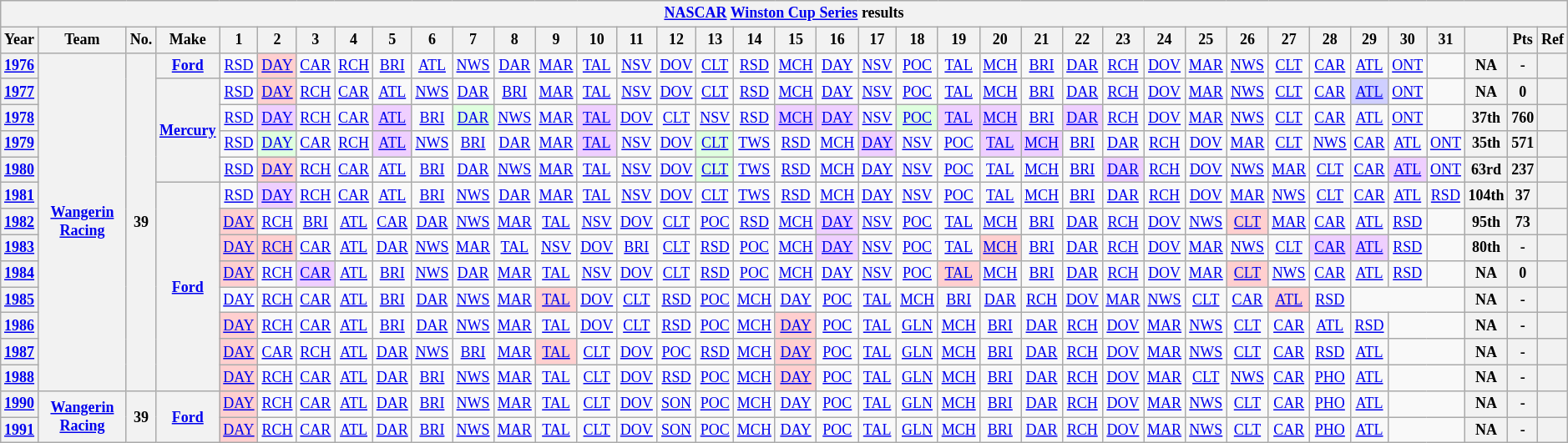<table class="wikitable" style="text-align:center; font-size:75%">
<tr>
<th colspan=45><a href='#'>NASCAR</a> <a href='#'>Winston Cup Series</a> results</th>
</tr>
<tr>
<th>Year</th>
<th>Team</th>
<th>No.</th>
<th>Make</th>
<th>1</th>
<th>2</th>
<th>3</th>
<th>4</th>
<th>5</th>
<th>6</th>
<th>7</th>
<th>8</th>
<th>9</th>
<th>10</th>
<th>11</th>
<th>12</th>
<th>13</th>
<th>14</th>
<th>15</th>
<th>16</th>
<th>17</th>
<th>18</th>
<th>19</th>
<th>20</th>
<th>21</th>
<th>22</th>
<th>23</th>
<th>24</th>
<th>25</th>
<th>26</th>
<th>27</th>
<th>28</th>
<th>29</th>
<th>30</th>
<th>31</th>
<th></th>
<th>Pts</th>
<th>Ref</th>
</tr>
<tr>
<th><a href='#'>1976</a></th>
<th rowspan=13><a href='#'>Wangerin Racing</a></th>
<th rowspan=13>39</th>
<th><a href='#'>Ford</a></th>
<td><a href='#'>RSD</a></td>
<td style="background:#FFCFCF;"><a href='#'>DAY</a><br></td>
<td><a href='#'>CAR</a></td>
<td><a href='#'>RCH</a></td>
<td><a href='#'>BRI</a></td>
<td><a href='#'>ATL</a></td>
<td><a href='#'>NWS</a></td>
<td><a href='#'>DAR</a></td>
<td><a href='#'>MAR</a></td>
<td><a href='#'>TAL</a></td>
<td><a href='#'>NSV</a></td>
<td><a href='#'>DOV</a></td>
<td><a href='#'>CLT</a></td>
<td><a href='#'>RSD</a></td>
<td><a href='#'>MCH</a></td>
<td><a href='#'>DAY</a></td>
<td><a href='#'>NSV</a></td>
<td><a href='#'>POC</a></td>
<td><a href='#'>TAL</a></td>
<td><a href='#'>MCH</a></td>
<td><a href='#'>BRI</a></td>
<td><a href='#'>DAR</a></td>
<td><a href='#'>RCH</a></td>
<td><a href='#'>DOV</a></td>
<td><a href='#'>MAR</a></td>
<td><a href='#'>NWS</a></td>
<td><a href='#'>CLT</a></td>
<td><a href='#'>CAR</a></td>
<td><a href='#'>ATL</a></td>
<td><a href='#'>ONT</a></td>
<td></td>
<th>NA</th>
<th>-</th>
<th></th>
</tr>
<tr>
<th><a href='#'>1977</a></th>
<th rowspan=4><a href='#'>Mercury</a></th>
<td><a href='#'>RSD</a></td>
<td style="background:#FFCFCF;"><a href='#'>DAY</a><br></td>
<td><a href='#'>RCH</a></td>
<td><a href='#'>CAR</a></td>
<td><a href='#'>ATL</a></td>
<td><a href='#'>NWS</a></td>
<td><a href='#'>DAR</a></td>
<td><a href='#'>BRI</a></td>
<td><a href='#'>MAR</a></td>
<td><a href='#'>TAL</a></td>
<td><a href='#'>NSV</a></td>
<td><a href='#'>DOV</a></td>
<td><a href='#'>CLT</a></td>
<td><a href='#'>RSD</a></td>
<td><a href='#'>MCH</a></td>
<td><a href='#'>DAY</a></td>
<td><a href='#'>NSV</a></td>
<td><a href='#'>POC</a></td>
<td><a href='#'>TAL</a></td>
<td><a href='#'>MCH</a></td>
<td><a href='#'>BRI</a></td>
<td><a href='#'>DAR</a></td>
<td><a href='#'>RCH</a></td>
<td><a href='#'>DOV</a></td>
<td><a href='#'>MAR</a></td>
<td><a href='#'>NWS</a></td>
<td><a href='#'>CLT</a></td>
<td><a href='#'>CAR</a></td>
<td style="background:#CFCFFF;"><a href='#'>ATL</a><br></td>
<td><a href='#'>ONT</a></td>
<td></td>
<th>NA</th>
<th>0</th>
<th></th>
</tr>
<tr>
<th><a href='#'>1978</a></th>
<td><a href='#'>RSD</a></td>
<td style="background:#EFCFFF;"><a href='#'>DAY</a><br></td>
<td><a href='#'>RCH</a></td>
<td><a href='#'>CAR</a></td>
<td style="background:#EFCFFF;"><a href='#'>ATL</a><br></td>
<td><a href='#'>BRI</a></td>
<td style="background:#DFFFDF;"><a href='#'>DAR</a><br></td>
<td><a href='#'>NWS</a></td>
<td><a href='#'>MAR</a></td>
<td style="background:#EFCFFF;"><a href='#'>TAL</a><br></td>
<td><a href='#'>DOV</a></td>
<td><a href='#'>CLT</a></td>
<td><a href='#'>NSV</a></td>
<td><a href='#'>RSD</a></td>
<td style="background:#EFCFFF;"><a href='#'>MCH</a><br></td>
<td style="background:#EFCFFF;"><a href='#'>DAY</a><br></td>
<td><a href='#'>NSV</a></td>
<td style="background:#DFFFDF;"><a href='#'>POC</a><br></td>
<td style="background:#EFCFFF;"><a href='#'>TAL</a><br></td>
<td style="background:#EFCFFF;"><a href='#'>MCH</a><br></td>
<td><a href='#'>BRI</a></td>
<td style="background:#EFCFFF;"><a href='#'>DAR</a><br></td>
<td><a href='#'>RCH</a></td>
<td><a href='#'>DOV</a></td>
<td><a href='#'>MAR</a></td>
<td><a href='#'>NWS</a></td>
<td><a href='#'>CLT</a></td>
<td><a href='#'>CAR</a></td>
<td><a href='#'>ATL</a></td>
<td><a href='#'>ONT</a></td>
<td></td>
<th>37th</th>
<th>760</th>
<th></th>
</tr>
<tr>
<th><a href='#'>1979</a></th>
<td><a href='#'>RSD</a></td>
<td style="background:#DFFFDF;"><a href='#'>DAY</a><br></td>
<td><a href='#'>CAR</a></td>
<td><a href='#'>RCH</a></td>
<td style="background:#EFCFFF;"><a href='#'>ATL</a><br></td>
<td><a href='#'>NWS</a></td>
<td><a href='#'>BRI</a></td>
<td><a href='#'>DAR</a></td>
<td><a href='#'>MAR</a></td>
<td style="background:#EFCFFF;"><a href='#'>TAL</a><br></td>
<td><a href='#'>NSV</a></td>
<td><a href='#'>DOV</a></td>
<td style="background:#DFFFDF;"><a href='#'>CLT</a><br></td>
<td><a href='#'>TWS</a></td>
<td><a href='#'>RSD</a></td>
<td><a href='#'>MCH</a></td>
<td style="background:#EFCFFF;"><a href='#'>DAY</a><br></td>
<td><a href='#'>NSV</a></td>
<td><a href='#'>POC</a></td>
<td style="background:#EFCFFF;"><a href='#'>TAL</a><br></td>
<td style="background:#EFCFFF;"><a href='#'>MCH</a><br></td>
<td><a href='#'>BRI</a></td>
<td><a href='#'>DAR</a></td>
<td><a href='#'>RCH</a></td>
<td><a href='#'>DOV</a></td>
<td><a href='#'>MAR</a></td>
<td><a href='#'>CLT</a></td>
<td><a href='#'>NWS</a></td>
<td><a href='#'>CAR</a></td>
<td><a href='#'>ATL</a></td>
<td><a href='#'>ONT</a></td>
<th>35th</th>
<th>571</th>
<th></th>
</tr>
<tr>
<th><a href='#'>1980</a></th>
<td><a href='#'>RSD</a></td>
<td style="background:#FFCFCF;"><a href='#'>DAY</a><br></td>
<td><a href='#'>RCH</a></td>
<td><a href='#'>CAR</a></td>
<td><a href='#'>ATL</a></td>
<td><a href='#'>BRI</a></td>
<td><a href='#'>DAR</a></td>
<td><a href='#'>NWS</a></td>
<td><a href='#'>MAR</a></td>
<td><a href='#'>TAL</a></td>
<td><a href='#'>NSV</a></td>
<td><a href='#'>DOV</a></td>
<td style="background:#DFFFDF;"><a href='#'>CLT</a><br></td>
<td><a href='#'>TWS</a></td>
<td><a href='#'>RSD</a></td>
<td><a href='#'>MCH</a></td>
<td><a href='#'>DAY</a></td>
<td><a href='#'>NSV</a></td>
<td><a href='#'>POC</a></td>
<td><a href='#'>TAL</a></td>
<td><a href='#'>MCH</a></td>
<td><a href='#'>BRI</a></td>
<td style="background:#EFCFFF;"><a href='#'>DAR</a><br></td>
<td><a href='#'>RCH</a></td>
<td><a href='#'>DOV</a></td>
<td><a href='#'>NWS</a></td>
<td><a href='#'>MAR</a></td>
<td><a href='#'>CLT</a></td>
<td><a href='#'>CAR</a></td>
<td style="background:#EFCFFF;"><a href='#'>ATL</a><br></td>
<td><a href='#'>ONT</a></td>
<th>63rd</th>
<th>237</th>
<th></th>
</tr>
<tr>
<th><a href='#'>1981</a></th>
<th rowspan=8><a href='#'>Ford</a></th>
<td><a href='#'>RSD</a></td>
<td style="background:#EFCFFF;"><a href='#'>DAY</a><br></td>
<td><a href='#'>RCH</a></td>
<td><a href='#'>CAR</a></td>
<td><a href='#'>ATL</a></td>
<td><a href='#'>BRI</a></td>
<td><a href='#'>NWS</a></td>
<td><a href='#'>DAR</a></td>
<td><a href='#'>MAR</a></td>
<td><a href='#'>TAL</a></td>
<td><a href='#'>NSV</a></td>
<td><a href='#'>DOV</a></td>
<td><a href='#'>CLT</a></td>
<td><a href='#'>TWS</a></td>
<td><a href='#'>RSD</a></td>
<td><a href='#'>MCH</a></td>
<td><a href='#'>DAY</a></td>
<td><a href='#'>NSV</a></td>
<td><a href='#'>POC</a></td>
<td><a href='#'>TAL</a></td>
<td><a href='#'>MCH</a></td>
<td><a href='#'>BRI</a></td>
<td><a href='#'>DAR</a></td>
<td><a href='#'>RCH</a></td>
<td><a href='#'>DOV</a></td>
<td><a href='#'>MAR</a></td>
<td><a href='#'>NWS</a></td>
<td><a href='#'>CLT</a></td>
<td><a href='#'>CAR</a></td>
<td><a href='#'>ATL</a></td>
<td><a href='#'>RSD</a></td>
<th>104th</th>
<th>37</th>
<th></th>
</tr>
<tr>
<th><a href='#'>1982</a></th>
<td style="background:#FFCFCF;"><a href='#'>DAY</a><br></td>
<td><a href='#'>RCH</a></td>
<td><a href='#'>BRI</a></td>
<td><a href='#'>ATL</a></td>
<td><a href='#'>CAR</a></td>
<td><a href='#'>DAR</a></td>
<td><a href='#'>NWS</a></td>
<td><a href='#'>MAR</a></td>
<td><a href='#'>TAL</a></td>
<td><a href='#'>NSV</a></td>
<td><a href='#'>DOV</a></td>
<td><a href='#'>CLT</a></td>
<td><a href='#'>POC</a></td>
<td><a href='#'>RSD</a></td>
<td><a href='#'>MCH</a></td>
<td style="background:#EFCFFF;"><a href='#'>DAY</a><br></td>
<td><a href='#'>NSV</a></td>
<td><a href='#'>POC</a></td>
<td><a href='#'>TAL</a></td>
<td><a href='#'>MCH</a></td>
<td><a href='#'>BRI</a></td>
<td><a href='#'>DAR</a></td>
<td><a href='#'>RCH</a></td>
<td><a href='#'>DOV</a></td>
<td><a href='#'>NWS</a></td>
<td style="background:#FFCFCF;"><a href='#'>CLT</a><br></td>
<td><a href='#'>MAR</a></td>
<td><a href='#'>CAR</a></td>
<td><a href='#'>ATL</a></td>
<td><a href='#'>RSD</a></td>
<td></td>
<th>95th</th>
<th>73</th>
<th></th>
</tr>
<tr>
<th><a href='#'>1983</a></th>
<td style="background:#FFCFCF;"><a href='#'>DAY</a><br></td>
<td style="background:#FFCFCF;"><a href='#'>RCH</a><br></td>
<td><a href='#'>CAR</a></td>
<td><a href='#'>ATL</a></td>
<td><a href='#'>DAR</a></td>
<td><a href='#'>NWS</a></td>
<td><a href='#'>MAR</a></td>
<td><a href='#'>TAL</a></td>
<td><a href='#'>NSV</a></td>
<td><a href='#'>DOV</a></td>
<td><a href='#'>BRI</a></td>
<td><a href='#'>CLT</a></td>
<td><a href='#'>RSD</a></td>
<td><a href='#'>POC</a></td>
<td><a href='#'>MCH</a></td>
<td style="background:#EFCFFF;"><a href='#'>DAY</a><br></td>
<td><a href='#'>NSV</a></td>
<td><a href='#'>POC</a></td>
<td><a href='#'>TAL</a></td>
<td style="background:#FFCFCF;"><a href='#'>MCH</a><br></td>
<td><a href='#'>BRI</a></td>
<td><a href='#'>DAR</a></td>
<td><a href='#'>RCH</a></td>
<td><a href='#'>DOV</a></td>
<td><a href='#'>MAR</a></td>
<td><a href='#'>NWS</a></td>
<td><a href='#'>CLT</a></td>
<td style="background:#EFCFFF;"><a href='#'>CAR</a><br></td>
<td style="background:#EFCFFF;"><a href='#'>ATL</a><br></td>
<td><a href='#'>RSD</a></td>
<td></td>
<th>80th</th>
<th>-</th>
<th></th>
</tr>
<tr>
<th><a href='#'>1984</a></th>
<td style="background:#FFCFCF;"><a href='#'>DAY</a><br></td>
<td><a href='#'>RCH</a></td>
<td style="background:#EFCFFF;"><a href='#'>CAR</a><br></td>
<td><a href='#'>ATL</a></td>
<td><a href='#'>BRI</a></td>
<td><a href='#'>NWS</a></td>
<td><a href='#'>DAR</a></td>
<td><a href='#'>MAR</a></td>
<td><a href='#'>TAL</a></td>
<td><a href='#'>NSV</a></td>
<td><a href='#'>DOV</a></td>
<td><a href='#'>CLT</a></td>
<td><a href='#'>RSD</a></td>
<td><a href='#'>POC</a></td>
<td><a href='#'>MCH</a></td>
<td><a href='#'>DAY</a></td>
<td><a href='#'>NSV</a></td>
<td><a href='#'>POC</a></td>
<td style="background:#FFCFCF;"><a href='#'>TAL</a><br></td>
<td><a href='#'>MCH</a></td>
<td><a href='#'>BRI</a></td>
<td><a href='#'>DAR</a></td>
<td><a href='#'>RCH</a></td>
<td><a href='#'>DOV</a></td>
<td><a href='#'>MAR</a></td>
<td style="background:#FFCFCF;"><a href='#'>CLT</a><br></td>
<td><a href='#'>NWS</a></td>
<td><a href='#'>CAR</a></td>
<td><a href='#'>ATL</a></td>
<td><a href='#'>RSD</a></td>
<td></td>
<th>NA</th>
<th>0</th>
<th></th>
</tr>
<tr>
<th><a href='#'>1985</a></th>
<td><a href='#'>DAY</a></td>
<td><a href='#'>RCH</a></td>
<td><a href='#'>CAR</a></td>
<td><a href='#'>ATL</a></td>
<td><a href='#'>BRI</a></td>
<td><a href='#'>DAR</a></td>
<td><a href='#'>NWS</a></td>
<td><a href='#'>MAR</a></td>
<td style="background:#FFCFCF;"><a href='#'>TAL</a><br></td>
<td><a href='#'>DOV</a></td>
<td><a href='#'>CLT</a></td>
<td><a href='#'>RSD</a></td>
<td><a href='#'>POC</a></td>
<td><a href='#'>MCH</a></td>
<td><a href='#'>DAY</a></td>
<td><a href='#'>POC</a></td>
<td><a href='#'>TAL</a></td>
<td><a href='#'>MCH</a></td>
<td><a href='#'>BRI</a></td>
<td><a href='#'>DAR</a></td>
<td><a href='#'>RCH</a></td>
<td><a href='#'>DOV</a></td>
<td><a href='#'>MAR</a></td>
<td><a href='#'>NWS</a></td>
<td><a href='#'>CLT</a></td>
<td><a href='#'>CAR</a></td>
<td style="background:#FFCFCF;"><a href='#'>ATL</a><br></td>
<td><a href='#'>RSD</a></td>
<td colspan=3></td>
<th>NA</th>
<th>-</th>
<th></th>
</tr>
<tr>
<th><a href='#'>1986</a></th>
<td style="background:#FFCFCF;"><a href='#'>DAY</a><br></td>
<td><a href='#'>RCH</a></td>
<td><a href='#'>CAR</a></td>
<td><a href='#'>ATL</a></td>
<td><a href='#'>BRI</a></td>
<td><a href='#'>DAR</a></td>
<td><a href='#'>NWS</a></td>
<td><a href='#'>MAR</a></td>
<td><a href='#'>TAL</a></td>
<td><a href='#'>DOV</a></td>
<td><a href='#'>CLT</a></td>
<td><a href='#'>RSD</a></td>
<td><a href='#'>POC</a></td>
<td><a href='#'>MCH</a></td>
<td style="background:#FFCFCF;"><a href='#'>DAY</a><br></td>
<td><a href='#'>POC</a></td>
<td><a href='#'>TAL</a></td>
<td><a href='#'>GLN</a></td>
<td><a href='#'>MCH</a></td>
<td><a href='#'>BRI</a></td>
<td><a href='#'>DAR</a></td>
<td><a href='#'>RCH</a></td>
<td><a href='#'>DOV</a></td>
<td><a href='#'>MAR</a></td>
<td><a href='#'>NWS</a></td>
<td><a href='#'>CLT</a></td>
<td><a href='#'>CAR</a></td>
<td><a href='#'>ATL</a></td>
<td><a href='#'>RSD</a></td>
<td colspan=2></td>
<th>NA</th>
<th>-</th>
<th></th>
</tr>
<tr>
<th><a href='#'>1987</a></th>
<td style="background:#FFCFCF;"><a href='#'>DAY</a><br></td>
<td><a href='#'>CAR</a></td>
<td><a href='#'>RCH</a></td>
<td><a href='#'>ATL</a></td>
<td><a href='#'>DAR</a></td>
<td><a href='#'>NWS</a></td>
<td><a href='#'>BRI</a></td>
<td><a href='#'>MAR</a></td>
<td style="background:#FFCFCF;"><a href='#'>TAL</a><br></td>
<td><a href='#'>CLT</a></td>
<td><a href='#'>DOV</a></td>
<td><a href='#'>POC</a></td>
<td><a href='#'>RSD</a></td>
<td><a href='#'>MCH</a></td>
<td style="background:#FFCFCF;"><a href='#'>DAY</a><br></td>
<td><a href='#'>POC</a></td>
<td><a href='#'>TAL</a></td>
<td><a href='#'>GLN</a></td>
<td><a href='#'>MCH</a></td>
<td><a href='#'>BRI</a></td>
<td><a href='#'>DAR</a></td>
<td><a href='#'>RCH</a></td>
<td><a href='#'>DOV</a></td>
<td><a href='#'>MAR</a></td>
<td><a href='#'>NWS</a></td>
<td><a href='#'>CLT</a></td>
<td><a href='#'>CAR</a></td>
<td><a href='#'>RSD</a></td>
<td><a href='#'>ATL</a></td>
<td colspan=2></td>
<th>NA</th>
<th>-</th>
<th></th>
</tr>
<tr>
<th><a href='#'>1988</a></th>
<td style="background:#FFCFCF;"><a href='#'>DAY</a><br></td>
<td><a href='#'>RCH</a></td>
<td><a href='#'>CAR</a></td>
<td><a href='#'>ATL</a></td>
<td><a href='#'>DAR</a></td>
<td><a href='#'>BRI</a></td>
<td><a href='#'>NWS</a></td>
<td><a href='#'>MAR</a></td>
<td><a href='#'>TAL</a></td>
<td><a href='#'>CLT</a></td>
<td><a href='#'>DOV</a></td>
<td><a href='#'>RSD</a></td>
<td><a href='#'>POC</a></td>
<td><a href='#'>MCH</a></td>
<td style="background:#FFCFCF;"><a href='#'>DAY</a><br></td>
<td><a href='#'>POC</a></td>
<td><a href='#'>TAL</a></td>
<td><a href='#'>GLN</a></td>
<td><a href='#'>MCH</a></td>
<td><a href='#'>BRI</a></td>
<td><a href='#'>DAR</a></td>
<td><a href='#'>RCH</a></td>
<td><a href='#'>DOV</a></td>
<td><a href='#'>MAR</a></td>
<td><a href='#'>CLT</a></td>
<td><a href='#'>NWS</a></td>
<td><a href='#'>CAR</a></td>
<td><a href='#'>PHO</a></td>
<td><a href='#'>ATL</a></td>
<td colspan=2></td>
<th>NA</th>
<th>-</th>
<th></th>
</tr>
<tr>
<th><a href='#'>1990</a></th>
<th rowspan=2><a href='#'>Wangerin Racing</a></th>
<th rowspan=2>39</th>
<th rowspan=2><a href='#'>Ford</a></th>
<td style="background:#FFCFCF;"><a href='#'>DAY</a><br></td>
<td><a href='#'>RCH</a></td>
<td><a href='#'>CAR</a></td>
<td><a href='#'>ATL</a></td>
<td><a href='#'>DAR</a></td>
<td><a href='#'>BRI</a></td>
<td><a href='#'>NWS</a></td>
<td><a href='#'>MAR</a></td>
<td><a href='#'>TAL</a></td>
<td><a href='#'>CLT</a></td>
<td><a href='#'>DOV</a></td>
<td><a href='#'>SON</a></td>
<td><a href='#'>POC</a></td>
<td><a href='#'>MCH</a></td>
<td><a href='#'>DAY</a></td>
<td><a href='#'>POC</a></td>
<td><a href='#'>TAL</a></td>
<td><a href='#'>GLN</a></td>
<td><a href='#'>MCH</a></td>
<td><a href='#'>BRI</a></td>
<td><a href='#'>DAR</a></td>
<td><a href='#'>RCH</a></td>
<td><a href='#'>DOV</a></td>
<td><a href='#'>MAR</a></td>
<td><a href='#'>NWS</a></td>
<td><a href='#'>CLT</a></td>
<td><a href='#'>CAR</a></td>
<td><a href='#'>PHO</a></td>
<td><a href='#'>ATL</a></td>
<td colspan=2></td>
<th>NA</th>
<th>-</th>
<th></th>
</tr>
<tr>
<th><a href='#'>1991</a></th>
<td style="background:#FFCFCF;"><a href='#'>DAY</a><br></td>
<td><a href='#'>RCH</a></td>
<td><a href='#'>CAR</a></td>
<td><a href='#'>ATL</a></td>
<td><a href='#'>DAR</a></td>
<td><a href='#'>BRI</a></td>
<td><a href='#'>NWS</a></td>
<td><a href='#'>MAR</a></td>
<td><a href='#'>TAL</a></td>
<td><a href='#'>CLT</a></td>
<td><a href='#'>DOV</a></td>
<td><a href='#'>SON</a></td>
<td><a href='#'>POC</a></td>
<td><a href='#'>MCH</a></td>
<td><a href='#'>DAY</a></td>
<td><a href='#'>POC</a></td>
<td><a href='#'>TAL</a></td>
<td><a href='#'>GLN</a></td>
<td><a href='#'>MCH</a></td>
<td><a href='#'>BRI</a></td>
<td><a href='#'>DAR</a></td>
<td><a href='#'>RCH</a></td>
<td><a href='#'>DOV</a></td>
<td><a href='#'>MAR</a></td>
<td><a href='#'>NWS</a></td>
<td><a href='#'>CLT</a></td>
<td><a href='#'>CAR</a></td>
<td><a href='#'>PHO</a></td>
<td><a href='#'>ATL</a></td>
<td colspan=2></td>
<th>NA</th>
<th>-</th>
<th></th>
</tr>
</table>
